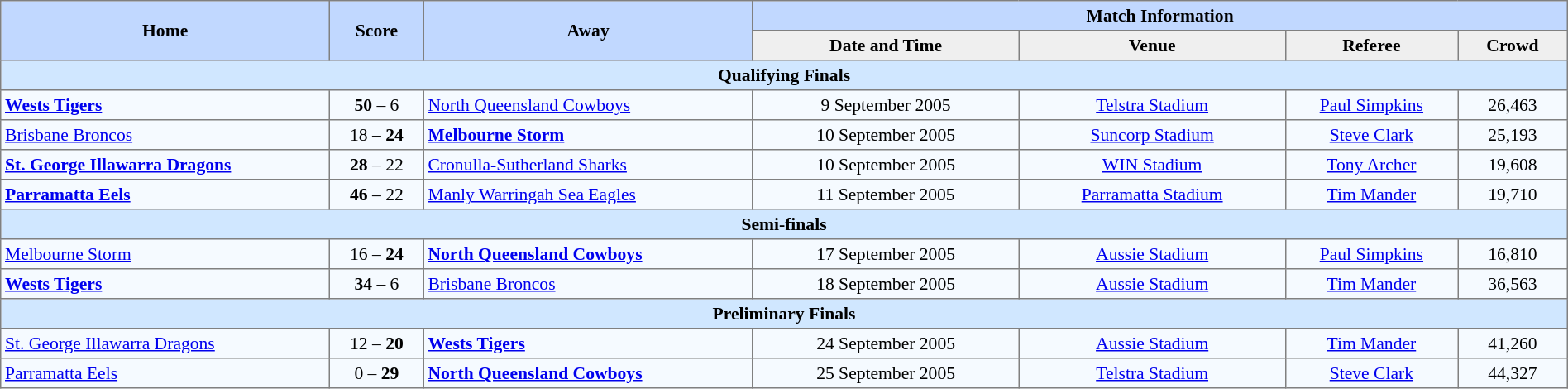<table border="1" cellpadding="3" cellspacing="0" style="border-collapse:collapse; font-size:90%; text-align:center; width:100%;">
<tr style="background:#c1d8ff;">
<th rowspan="2" style="width:21%;">Home</th>
<th rowspan="2" style="width:6%;">Score</th>
<th rowspan="2" style="width:21%;">Away</th>
<th colspan=6>Match Information</th>
</tr>
<tr style="background:#efefef;">
<th width=17%>Date and Time</th>
<th width=17%>Venue</th>
<th width=11%>Referee</th>
<th width=7%>Crowd</th>
</tr>
<tr style="background:#d0e7ff;">
<td colspan=7><strong>Qualifying Finals</strong></td>
</tr>
<tr style="background:#f5faff;">
<td align=left> <strong><a href='#'>Wests Tigers</a></strong></td>
<td><strong>50</strong> – 6</td>
<td align=left> <a href='#'>North Queensland Cowboys</a></td>
<td>9 September 2005</td>
<td><a href='#'>Telstra Stadium</a></td>
<td><a href='#'>Paul Simpkins</a></td>
<td>26,463</td>
</tr>
<tr style="background:#f5faff;">
<td align=left> <a href='#'>Brisbane Broncos</a></td>
<td>18 – <strong>24</strong></td>
<td align=left> <strong><a href='#'>Melbourne Storm</a></strong></td>
<td>10 September 2005</td>
<td><a href='#'>Suncorp Stadium</a></td>
<td><a href='#'>Steve Clark</a></td>
<td>25,193</td>
</tr>
<tr style="background:#f5faff;">
<td align=left> <strong><a href='#'>St. George Illawarra Dragons</a></strong></td>
<td><strong>28</strong> – 22</td>
<td align=left> <a href='#'>Cronulla-Sutherland Sharks</a></td>
<td>10 September 2005</td>
<td><a href='#'>WIN Stadium</a></td>
<td><a href='#'>Tony Archer</a></td>
<td>19,608</td>
</tr>
<tr style="background:#f5faff;">
<td align=left> <strong><a href='#'>Parramatta Eels</a></strong></td>
<td><strong>46</strong> – 22</td>
<td align=left> <a href='#'>Manly Warringah Sea Eagles</a></td>
<td>11 September 2005</td>
<td><a href='#'>Parramatta Stadium</a></td>
<td><a href='#'>Tim Mander</a></td>
<td>19,710</td>
</tr>
<tr style="background:#d0e7ff;">
<td colspan=7><strong>Semi-finals</strong></td>
</tr>
<tr style="background:#f5faff;">
<td align=left> <a href='#'>Melbourne Storm</a></td>
<td>16 – <strong>24</strong></td>
<td align=left> <strong><a href='#'>North Queensland Cowboys</a></strong></td>
<td>17 September 2005</td>
<td><a href='#'>Aussie Stadium</a></td>
<td><a href='#'>Paul Simpkins</a></td>
<td>16,810</td>
</tr>
<tr style="background:#f5faff;">
<td align=left> <strong><a href='#'>Wests Tigers</a></strong></td>
<td><strong>34</strong> – 6</td>
<td align=left> <a href='#'>Brisbane Broncos</a></td>
<td>18 September 2005</td>
<td><a href='#'>Aussie Stadium</a></td>
<td><a href='#'>Tim Mander</a></td>
<td>36,563</td>
</tr>
<tr style="background:#d0e7ff;">
<td colspan=7><strong>Preliminary Finals</strong></td>
</tr>
<tr style="background:#f5faff;">
<td align=left> <a href='#'>St. George Illawarra Dragons</a></td>
<td>12 – <strong>20</strong></td>
<td align=left> <strong><a href='#'>Wests Tigers</a></strong></td>
<td>24 September 2005</td>
<td><a href='#'>Aussie Stadium</a></td>
<td><a href='#'>Tim Mander</a></td>
<td>41,260</td>
</tr>
<tr style="background:#f5faff;">
<td align=left> <a href='#'>Parramatta Eels</a></td>
<td>0 – <strong>29</strong></td>
<td align=left> <strong><a href='#'>North Queensland Cowboys</a></strong></td>
<td>25 September 2005</td>
<td><a href='#'>Telstra Stadium</a></td>
<td><a href='#'>Steve Clark</a></td>
<td>44,327</td>
</tr>
</table>
